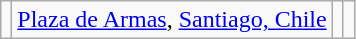<table class="wikitable sortable">
<tr>
<td></td>
<td><a href='#'>Plaza de Armas</a>, <a href='#'>Santiago, Chile</a></td>
<td></td>
<td></td>
</tr>
</table>
